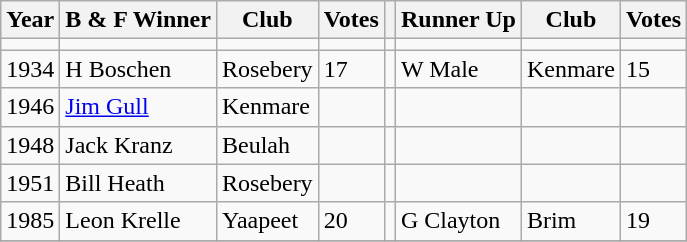<table class="wikitable">
<tr>
<th>Year</th>
<th>B & F Winner</th>
<th>Club</th>
<th>Votes</th>
<th></th>
<th>Runner Up</th>
<th>Club</th>
<th>Votes</th>
</tr>
<tr>
<td></td>
<td></td>
<td></td>
<td></td>
<td></td>
<td></td>
<td></td>
<td></td>
</tr>
<tr>
<td>1934</td>
<td>H Boschen</td>
<td>Rosebery</td>
<td>17</td>
<td></td>
<td>W Male</td>
<td>Kenmare</td>
<td>15</td>
</tr>
<tr>
<td>1946</td>
<td><a href='#'>Jim Gull</a></td>
<td>Kenmare</td>
<td></td>
<td></td>
<td></td>
<td></td>
<td></td>
</tr>
<tr>
<td>1948</td>
<td>Jack Kranz</td>
<td>Beulah</td>
<td></td>
<td></td>
<td></td>
<td></td>
<td></td>
</tr>
<tr>
<td>1951</td>
<td>Bill Heath</td>
<td>Rosebery</td>
<td></td>
<td></td>
<td></td>
<td></td>
<td></td>
</tr>
<tr>
<td>1985</td>
<td>Leon Krelle</td>
<td>Yaapeet</td>
<td>20</td>
<td></td>
<td>G Clayton</td>
<td>Brim</td>
<td>19</td>
</tr>
<tr>
</tr>
</table>
